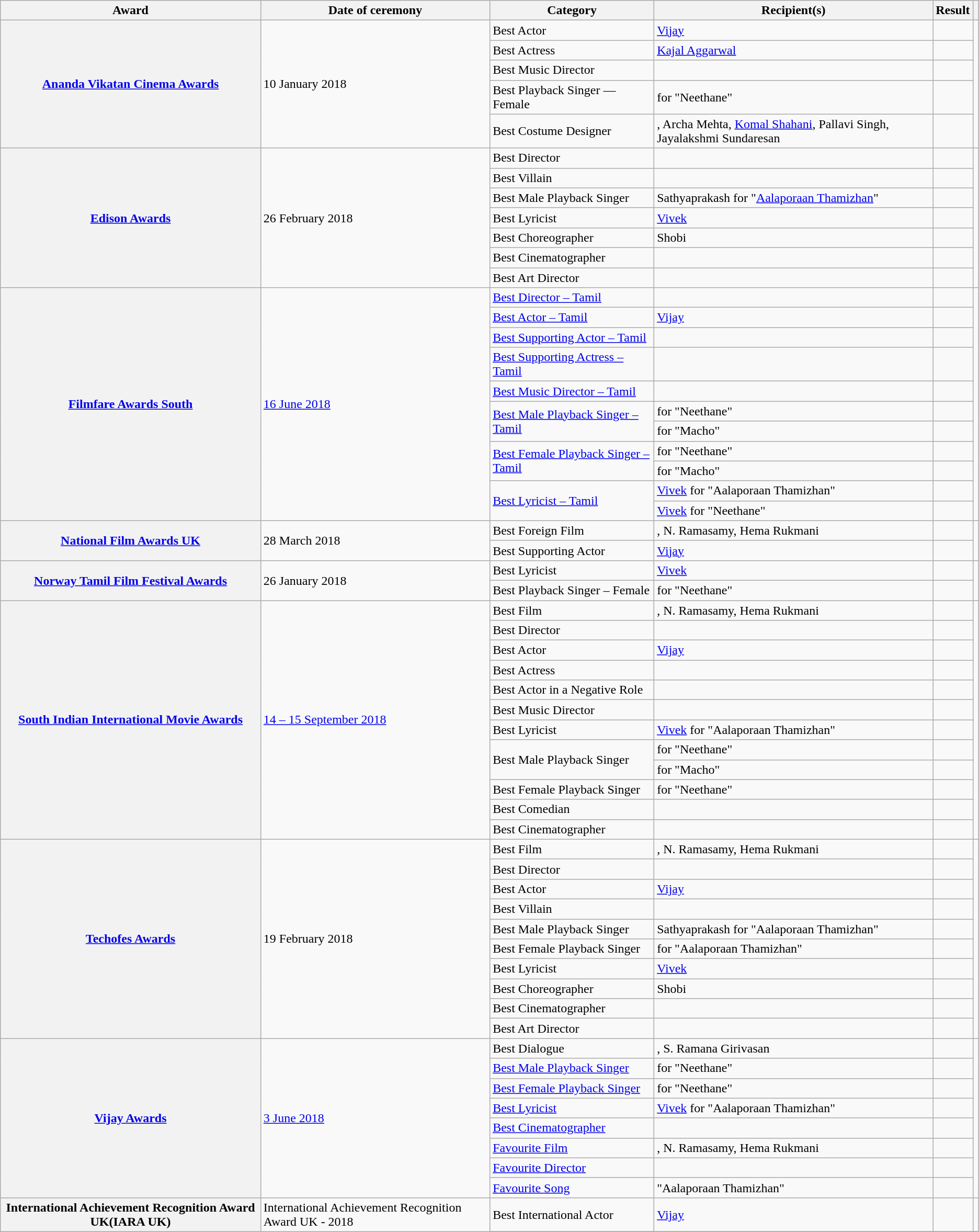<table class="wikitable plainrowheaders sortable">
<tr>
<th scope="col">Award</th>
<th scope="col">Date of ceremony</th>
<th scope="col">Category</th>
<th scope="col">Recipient(s)</th>
<th scope="col">Result</th>
<th scope="col" class="unsortable"></th>
</tr>
<tr>
<th scope="row" rowspan="5"><a href='#'>Ananda Vikatan Cinema Awards</a></th>
<td rowspan="5">10 January 2018</td>
<td>Best Actor</td>
<td><a href='#'>Vijay</a></td>
<td></td>
<td style="text-align:center;" rowspan="5"><br></td>
</tr>
<tr>
<td>Best Actress</td>
<td><a href='#'>Kajal Aggarwal</a></td>
<td></td>
</tr>
<tr>
<td>Best Music Director</td>
<td></td>
<td></td>
</tr>
<tr>
<td>Best Playback Singer — Female</td>
<td> for "Neethane"</td>
<td></td>
</tr>
<tr>
<td>Best Costume Designer</td>
<td>, Archa Mehta, <a href='#'>Komal Shahani</a>, Pallavi Singh, Jayalakshmi Sundaresan</td>
<td></td>
</tr>
<tr>
<th scope="row" rowspan="7"><a href='#'>Edison Awards</a></th>
<td rowspan="7">26 February 2018</td>
<td>Best Director</td>
<td></td>
<td></td>
<td style="text-align:center;" rowspan="7"></td>
</tr>
<tr>
<td>Best Villain</td>
<td></td>
<td></td>
</tr>
<tr>
<td>Best Male Playback Singer</td>
<td>Sathyaprakash for "<a href='#'>Aalaporaan Thamizhan</a>"</td>
<td></td>
</tr>
<tr>
<td>Best Lyricist</td>
<td><a href='#'>Vivek</a></td>
<td></td>
</tr>
<tr>
<td>Best Choreographer</td>
<td>Shobi</td>
<td></td>
</tr>
<tr>
<td>Best Cinematographer</td>
<td></td>
<td></td>
</tr>
<tr>
<td>Best Art Director</td>
<td></td>
<td></td>
</tr>
<tr>
<th scope="row" rowspan="11"><a href='#'>Filmfare Awards South</a></th>
<td rowspan="11"><a href='#'>16 June 2018</a></td>
<td><a href='#'>Best Director – Tamil</a></td>
<td></td>
<td></td>
<td style="text-align:center;" rowspan="11"><br></td>
</tr>
<tr>
<td><a href='#'>Best Actor – Tamil</a></td>
<td><a href='#'>Vijay</a></td>
<td></td>
</tr>
<tr>
<td><a href='#'>Best Supporting Actor – Tamil</a></td>
<td></td>
<td></td>
</tr>
<tr>
<td><a href='#'>Best Supporting Actress – Tamil</a></td>
<td></td>
<td></td>
</tr>
<tr>
<td><a href='#'>Best Music Director – Tamil</a></td>
<td></td>
<td></td>
</tr>
<tr>
<td rowspan="2"><a href='#'>Best Male Playback Singer – Tamil</a></td>
<td> for "Neethane"</td>
<td></td>
</tr>
<tr>
<td> for "Macho"</td>
<td></td>
</tr>
<tr>
<td rowspan="2"><a href='#'>Best Female Playback Singer – Tamil</a></td>
<td> for "Neethane"</td>
<td></td>
</tr>
<tr>
<td> for "Macho"</td>
<td></td>
</tr>
<tr>
<td rowspan="2"><a href='#'>Best Lyricist – Tamil</a></td>
<td><a href='#'>Vivek</a> for "Aalaporaan Thamizhan"</td>
<td></td>
</tr>
<tr>
<td><a href='#'>Vivek</a> for "Neethane"</td>
<td></td>
</tr>
<tr>
<th scope="row" rowspan="2"><a href='#'>National Film Awards UK</a></th>
<td rowspan="2">28 March 2018</td>
<td>Best Foreign Film</td>
<td>, N. Ramasamy, Hema Rukmani</td>
<td></td>
<td style="text-align:center;" rowspan="2"></td>
</tr>
<tr>
<td>Best Supporting Actor</td>
<td><a href='#'>Vijay</a></td>
<td></td>
</tr>
<tr>
<th scope="row" rowspan="2"><a href='#'>Norway Tamil Film Festival Awards</a></th>
<td rowspan="2">26 January 2018</td>
<td>Best Lyricist</td>
<td><a href='#'>Vivek</a></td>
<td></td>
<td style="text-align:center;" rowspan="2"></td>
</tr>
<tr>
<td>Best Playback Singer – Female</td>
<td> for "Neethane"</td>
<td></td>
</tr>
<tr>
<th scope="row" rowspan="12"><a href='#'>South Indian International Movie Awards</a></th>
<td rowspan="12"><a href='#'>14 – 15 September 2018</a></td>
<td>Best Film</td>
<td>, N. Ramasamy, Hema Rukmani</td>
<td></td>
<td style="text-align:center;" rowspan="12"><br></td>
</tr>
<tr>
<td>Best Director</td>
<td></td>
<td></td>
</tr>
<tr>
<td>Best Actor</td>
<td><a href='#'>Vijay</a></td>
<td></td>
</tr>
<tr>
<td>Best Actress</td>
<td></td>
<td></td>
</tr>
<tr>
<td>Best Actor in a Negative Role</td>
<td></td>
<td></td>
</tr>
<tr>
<td>Best Music Director</td>
<td></td>
<td></td>
</tr>
<tr>
<td>Best Lyricist</td>
<td><a href='#'>Vivek</a> for "Aalaporaan Thamizhan"</td>
<td></td>
</tr>
<tr>
<td rowspan="2">Best Male Playback Singer</td>
<td> for "Neethane"</td>
<td></td>
</tr>
<tr>
<td> for "Macho"</td>
<td></td>
</tr>
<tr>
<td>Best Female Playback Singer</td>
<td> for "Neethane"</td>
<td></td>
</tr>
<tr>
<td>Best Comedian</td>
<td></td>
<td></td>
</tr>
<tr>
<td>Best Cinematographer</td>
<td></td>
<td></td>
</tr>
<tr>
<th scope="row" rowspan="10"><a href='#'>Techofes Awards</a></th>
<td rowspan="10">19 February 2018</td>
<td>Best Film</td>
<td>, N. Ramasamy, Hema Rukmani</td>
<td></td>
<td style="text-align:center;" rowspan="10"><br></td>
</tr>
<tr>
<td>Best Director</td>
<td></td>
<td></td>
</tr>
<tr>
<td>Best Actor</td>
<td><a href='#'>Vijay</a></td>
<td></td>
</tr>
<tr>
<td>Best Villain</td>
<td></td>
<td></td>
</tr>
<tr>
<td>Best Male Playback Singer</td>
<td>Sathyaprakash for "Aalaporaan Thamizhan"</td>
<td></td>
</tr>
<tr>
<td>Best Female Playback Singer</td>
<td> for "Aalaporaan Thamizhan"</td>
<td></td>
</tr>
<tr>
<td>Best Lyricist</td>
<td><a href='#'>Vivek</a></td>
<td></td>
</tr>
<tr>
<td>Best Choreographer</td>
<td>Shobi</td>
<td></td>
</tr>
<tr>
<td>Best Cinematographer</td>
<td></td>
<td></td>
</tr>
<tr>
<td>Best Art Director</td>
<td></td>
<td></td>
</tr>
<tr>
<th scope="row" rowspan="8"><a href='#'>Vijay Awards</a></th>
<td rowspan="8"><a href='#'>3 June 2018</a></td>
<td>Best Dialogue</td>
<td>, S. Ramana Girivasan</td>
<td></td>
<td style="text-align:center;" rowspan="8"><br></td>
</tr>
<tr>
<td><a href='#'>Best Male Playback Singer</a></td>
<td> for "Neethane"</td>
<td></td>
</tr>
<tr>
<td><a href='#'>Best Female Playback Singer</a></td>
<td> for "Neethane"</td>
<td></td>
</tr>
<tr>
<td><a href='#'>Best Lyricist</a></td>
<td><a href='#'>Vivek</a> for "Aalaporaan Thamizhan"</td>
<td></td>
</tr>
<tr>
<td><a href='#'>Best Cinematographer</a></td>
<td></td>
<td></td>
</tr>
<tr>
<td><a href='#'>Favourite Film</a></td>
<td>, N. Ramasamy, Hema Rukmani</td>
<td></td>
</tr>
<tr>
<td><a href='#'>Favourite Director</a></td>
<td></td>
<td></td>
</tr>
<tr>
<td><a href='#'>Favourite Song</a></td>
<td>"Aalaporaan Thamizhan"</td>
<td></td>
</tr>
<tr>
<th scope="row" rowspan="9">International Achievement Recognition Award UK(IARA UK)</th>
<td rowspan="9">International Achievement Recognition Award UK - 2018</td>
<td>Best International Actor</td>
<td><a href='#'>Vijay</a></td>
<td></td>
<td></td>
</tr>
<tr>
</tr>
</table>
